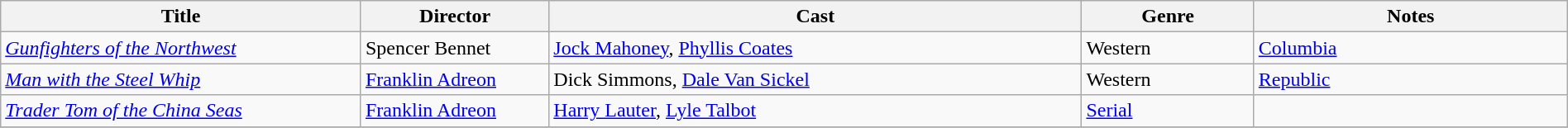<table class="wikitable sortable" style="width:100%;">
<tr>
<th style="width:23%;">Title</th>
<th style="width:12%;">Director</th>
<th style="width:34%;">Cast</th>
<th style="width:11%;">Genre</th>
<th style="width:20%;">Notes</th>
</tr>
<tr>
<td><em><a href='#'>Gunfighters of the Northwest</a></em></td>
<td>Spencer Bennet</td>
<td><a href='#'>Jock Mahoney</a>, <a href='#'>Phyllis Coates</a></td>
<td>Western</td>
<td><a href='#'>Columbia</a></td>
</tr>
<tr>
<td><em><a href='#'>Man with the Steel Whip</a></em></td>
<td><a href='#'>Franklin Adreon</a></td>
<td>Dick Simmons, <a href='#'>Dale Van Sickel</a></td>
<td>Western</td>
<td><a href='#'>Republic</a></td>
</tr>
<tr>
<td><em><a href='#'>Trader Tom of the China Seas</a></em></td>
<td><a href='#'>Franklin Adreon</a></td>
<td><a href='#'>Harry Lauter</a>, <a href='#'>Lyle Talbot</a></td>
<td><a href='#'>Serial</a></td>
<td></td>
</tr>
<tr>
</tr>
</table>
